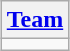<table class=wikitable style="text-align:center; margin:auto">
<tr>
<th><a href='#'>Team</a></th>
</tr>
<tr>
<td style="text-align: center;"></td>
</tr>
</table>
